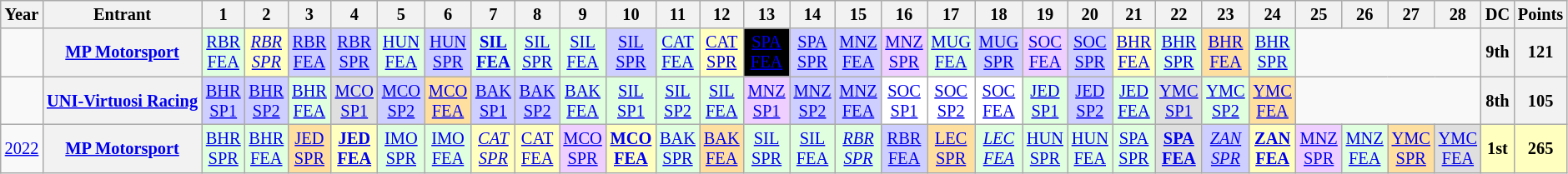<table class="wikitable" style="text-align:center; font-size:85%">
<tr>
<th>Year</th>
<th>Entrant</th>
<th>1</th>
<th>2</th>
<th>3</th>
<th>4</th>
<th>5</th>
<th>6</th>
<th>7</th>
<th>8</th>
<th>9</th>
<th>10</th>
<th>11</th>
<th>12</th>
<th>13</th>
<th>14</th>
<th>15</th>
<th>16</th>
<th>17</th>
<th>18</th>
<th>19</th>
<th>20</th>
<th>21</th>
<th>22</th>
<th>23</th>
<th>24</th>
<th>25</th>
<th>26</th>
<th>27</th>
<th>28</th>
<th>DC</th>
<th>Points</th>
</tr>
<tr>
<td></td>
<th nowrap><a href='#'>MP Motorsport</a></th>
<td style="background:#DFFFDF;"><a href='#'>RBR<br>FEA</a><br></td>
<td style="background:#FFFFBF;"><em><a href='#'>RBR<br>SPR</a></em><br></td>
<td style="background:#CFCFFF;"><a href='#'>RBR<br>FEA</a><br></td>
<td style="background:#CFCFFF;"><a href='#'>RBR<br>SPR</a><br></td>
<td style="background:#DFFFDF;"><a href='#'>HUN<br>FEA</a><br></td>
<td style="background:#CFCFFF;"><a href='#'>HUN<br>SPR</a><br></td>
<td style="background:#DFFFDF;"><strong><a href='#'>SIL<br>FEA</a></strong><br></td>
<td style="background:#DFFFDF;"><a href='#'>SIL<br>SPR</a><br></td>
<td style="background:#DFFFDF;"><a href='#'>SIL<br>FEA</a><br></td>
<td style="background:#CFCFFF;"><a href='#'>SIL<br>SPR</a><br></td>
<td style="background:#DFFFDF;"><a href='#'>CAT<br>FEA</a><br></td>
<td style="background:#FFFFBF;"><a href='#'>CAT<br>SPR</a><br></td>
<td style="background:#000000; color:white;"><a href='#'><span>SPA<br>FEA</span></a><br></td>
<td style="background:#CFCFFF;"><a href='#'>SPA<br>SPR</a><br></td>
<td style="background:#CFCFFF;"><a href='#'>MNZ<br>FEA</a><br></td>
<td style="background:#EFCFFF;"><a href='#'>MNZ<br>SPR</a><br></td>
<td style="background:#DFFFDF;"><a href='#'>MUG<br>FEA</a><br></td>
<td style="background:#CFCFFF;"><a href='#'>MUG<br>SPR</a><br></td>
<td style="background:#EFCFFF;"><a href='#'>SOC<br>FEA</a><br></td>
<td style="background:#CFCFFF;"><a href='#'>SOC<br>SPR</a><br></td>
<td style="background:#FFFFBF;"><a href='#'>BHR<br>FEA</a><br></td>
<td style="background:#DFFFDF;"><a href='#'>BHR<br>SPR</a><br></td>
<td style="background:#FFDF9F;"><a href='#'>BHR<br>FEA</a><br></td>
<td style="background:#DFFFDF;"><a href='#'>BHR<br>SPR</a><br></td>
<td colspan=4></td>
<th>9th</th>
<th>121</th>
</tr>
<tr>
<td></td>
<th nowrap><a href='#'>UNI-Virtuosi Racing</a></th>
<td style="background:#CFCFFF;"><a href='#'>BHR<br>SP1</a><br></td>
<td style="background:#CFCFFF;"><a href='#'>BHR<br>SP2</a><br></td>
<td style="background:#DFFFDF;"><a href='#'>BHR<br>FEA</a><br></td>
<td style="background:#DFDFDF;"><a href='#'>MCO<br>SP1</a><br></td>
<td style="background:#CFCFFF;"><a href='#'>MCO<br>SP2</a><br></td>
<td style="background:#FFDF9F;"><a href='#'>MCO<br>FEA</a><br></td>
<td style="background:#CFCFFF;"><a href='#'>BAK<br>SP1</a><br></td>
<td style="background:#CFCFFF;"><a href='#'>BAK<br>SP2</a><br></td>
<td style="background:#DFFFDF;"><a href='#'>BAK<br>FEA</a><br></td>
<td style="background:#DFFFDF;"><a href='#'>SIL<br>SP1</a><br></td>
<td style="background:#DFFFDF;"><a href='#'>SIL<br>SP2</a><br></td>
<td style="background:#DFFFDF;"><a href='#'>SIL<br>FEA</a><br></td>
<td style="background:#EFCFFF;"><a href='#'>MNZ<br>SP1</a><br></td>
<td style="background:#CFCFFF;"><a href='#'>MNZ<br>SP2</a><br></td>
<td style="background:#CFCFFF;"><a href='#'>MNZ<br>FEA</a><br></td>
<td style="background:#FFFFFF;"><a href='#'>SOC<br>SP1</a><br></td>
<td style="background:#FFFFFF;"><a href='#'>SOC<br>SP2</a><br></td>
<td style="background:#FFFFFF;"><a href='#'>SOC<br>FEA</a><br></td>
<td style="background:#DFFFDF;"><a href='#'>JED<br>SP1</a><br></td>
<td style="background:#CFCFFF;"><a href='#'>JED<br>SP2</a><br></td>
<td style="background:#DFFFDF;"><a href='#'>JED<br>FEA</a><br></td>
<td style="background:#DFDFDF;"><a href='#'>YMC<br>SP1</a><br></td>
<td style="background:#DFFFDF;"><a href='#'>YMC<br>SP2</a><br></td>
<td style="background:#FFDF9F;"><a href='#'>YMC<br>FEA</a><br></td>
<td colspan=4></td>
<th>8th</th>
<th>105</th>
</tr>
<tr>
<td><a href='#'>2022</a></td>
<th nowrap><a href='#'>MP Motorsport</a></th>
<td style="background:#DFFFDF;"><a href='#'>BHR<br>SPR</a><br></td>
<td style="background:#DFFFDF;"><a href='#'>BHR<br>FEA</a><br></td>
<td style="background:#FFDF9F;"><a href='#'>JED<br>SPR</a><br></td>
<td style="background:#FFFFBF;"><a href='#'><strong>JED<br>FEA</strong></a><br></td>
<td style="background:#DFFFDF;"><a href='#'>IMO<br>SPR</a><br></td>
<td style="background:#DFFFDF;"><a href='#'>IMO<br>FEA</a><br></td>
<td style="background:#FFFFBF;"><em><a href='#'>CAT<br>SPR</a></em><br></td>
<td style="background:#FFFFBF;"><a href='#'>CAT<br>FEA</a><br></td>
<td style="background:#EFCFFF;"><a href='#'>MCO<br>SPR</a> <br></td>
<td style="background:#FFFFBF;"><strong><a href='#'>MCO<br>FEA</a></strong><br></td>
<td style="background:#DFFFDF;"><a href='#'>BAK<br>SPR</a><br></td>
<td style="background:#FFDF9F;"><a href='#'>BAK<br>FEA</a><br></td>
<td style="background:#DFFFDF;"><a href='#'>SIL<br>SPR</a><br></td>
<td style="background:#DFFFDF;"><a href='#'>SIL<br>FEA</a><br></td>
<td style="background:#DFFFDF;"><em><a href='#'>RBR<br>SPR</a></em><br></td>
<td style="background:#CFCFFF;"><a href='#'>RBR<br>FEA</a><br></td>
<td style="background:#FFDF9F;"><a href='#'>LEC<br>SPR</a><br></td>
<td style="background:#DFFFDF;"><em><a href='#'>LEC<br>FEA</a></em><br></td>
<td style="background:#DFFFDF;"><a href='#'>HUN<br>SPR</a><br></td>
<td style="background:#DFFFDF;"><a href='#'>HUN<br>FEA</a><br></td>
<td style="background:#DFFFDF;"><a href='#'>SPA<br>SPR</a><br></td>
<td style="background:#DFDFDF;"><strong><a href='#'>SPA<br>FEA</a></strong><br></td>
<td style="background:#CFCFFF;"><em><a href='#'>ZAN<br>SPR</a></em><br></td>
<td style="background:#FFFFBF;"><strong><a href='#'>ZAN<br>FEA</a></strong><br></td>
<td style="background:#EFCFFF;"><a href='#'>MNZ<br>SPR</a><strong><br></strong></td>
<td style="background:#DFFFDF;"><a href='#'>MNZ<br>FEA</a><br></td>
<td style="background:#FFDF9F;"><a href='#'>YMC<br>SPR</a><br></td>
<td style="background:#DFDFDF;"><a href='#'>YMC<br>FEA</a><br></td>
<th style="background:#FFFFBF;">1st</th>
<th style="background:#FFFFBF;">265</th>
</tr>
</table>
